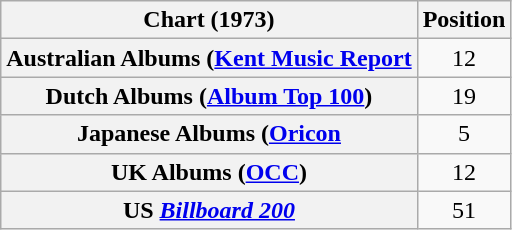<table class="wikitable sortable plainrowheaders" style="text-align:center;">
<tr>
<th>Chart (1973)</th>
<th>Position</th>
</tr>
<tr>
<th scope="row">Australian Albums (<a href='#'>Kent Music Report</a></th>
<td>12</td>
</tr>
<tr>
<th scope="row">Dutch Albums (<a href='#'>Album Top 100</a>)</th>
<td>19</td>
</tr>
<tr>
<th scope="row">Japanese Albums (<a href='#'>Oricon</a></th>
<td>5</td>
</tr>
<tr>
<th scope="row">UK Albums (<a href='#'>OCC</a>)</th>
<td>12</td>
</tr>
<tr>
<th scope="row">US <em><a href='#'>Billboard 200</a></em></th>
<td>51</td>
</tr>
</table>
